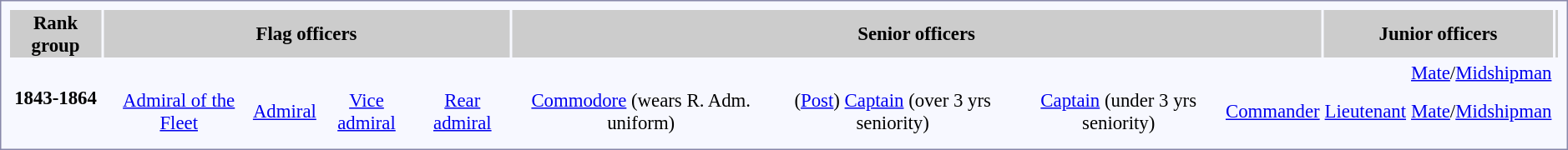<table style="border:1px solid #8888aa; background-color:#f7f8ff; padding:5px; font-size:95%; margin: 0px 12px 12px 0px; text-align:center;">
<tr style="background-color:#CCCCCC;">
<th>Rank group</th>
<th colspan=5>Flag officers</th>
<th colspan=4>Senior officers</th>
<th colspan=2>Junior officers</th>
<th></th>
</tr>
<tr>
<td rowspan=2><strong>1843-1864</strong></td>
<td></td>
<td></td>
<td></td>
<td></td>
<td></td>
<td></td>
<td></td>
<td></td>
<td></td>
<td></td>
<td><a href='#'>Mate</a>/<a href='#'>Midshipman</a></td>
<td></td>
</tr>
<tr>
<td></td>
<td><a href='#'>Admiral of the Fleet</a></td>
<td><a href='#'>Admiral</a></td>
<td><a href='#'>Vice admiral</a></td>
<td><a href='#'>Rear admiral</a></td>
<td><a href='#'>Commodore</a> (wears R. Adm. uniform)</td>
<td>(<a href='#'>Post</a>) <a href='#'>Captain</a> (over 3 yrs seniority)</td>
<td><a href='#'>Captain</a> (under 3 yrs seniority)</td>
<td><a href='#'>Commander</a></td>
<td><a href='#'>Lieutenant</a></td>
<td><a href='#'>Mate</a>/<a href='#'>Midshipman</a></td>
</tr>
<tr>
<td></td>
</tr>
</table>
